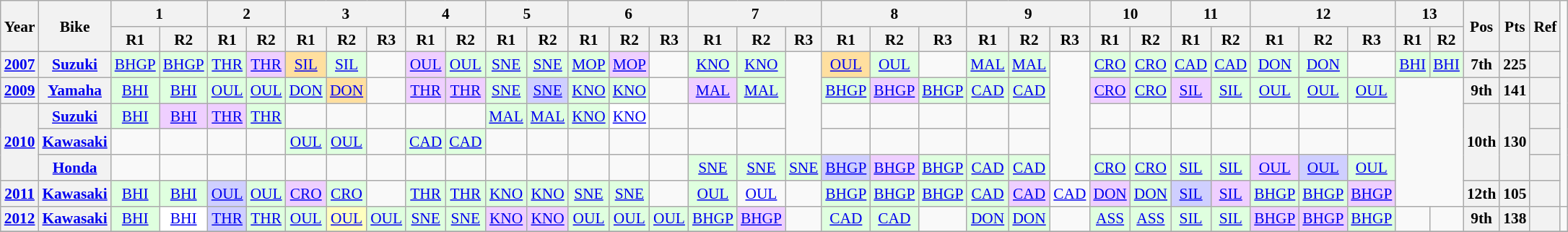<table class="wikitable" style="text-align:center; font-size:89%">
<tr>
<th valign="middle" rowspan=2>Year</th>
<th valign="middle" rowspan=2>Bike</th>
<th colspan=2>1</th>
<th colspan=2>2</th>
<th colspan=3>3</th>
<th colspan=2>4</th>
<th colspan=2>5</th>
<th colspan=3>6</th>
<th colspan=3>7</th>
<th colspan=3>8</th>
<th colspan=3>9</th>
<th colspan=2>10</th>
<th colspan=2>11</th>
<th colspan=3>12</th>
<th colspan=2>13</th>
<th rowspan=2>Pos</th>
<th rowspan=2>Pts</th>
<th rowspan=2>Ref</th>
</tr>
<tr>
<th>R1</th>
<th>R2</th>
<th>R1</th>
<th>R2</th>
<th>R1</th>
<th>R2</th>
<th>R3</th>
<th>R1</th>
<th>R2</th>
<th>R1</th>
<th>R2</th>
<th>R1</th>
<th>R2</th>
<th>R3</th>
<th>R1</th>
<th>R2</th>
<th>R3</th>
<th>R1</th>
<th>R2</th>
<th>R3</th>
<th>R1</th>
<th>R2</th>
<th>R3</th>
<th>R1</th>
<th>R2</th>
<th>R1</th>
<th>R2</th>
<th>R1</th>
<th>R2</th>
<th>R3</th>
<th>R1</th>
<th>R2</th>
</tr>
<tr>
<th><a href='#'>2007</a></th>
<th><a href='#'>Suzuki</a></th>
<td style="background:#DFFFDF;"><a href='#'>BHGP</a><br></td>
<td style="background:#DFFFDF;"><a href='#'>BHGP</a><br></td>
<td style="background:#DFFFDF;"><a href='#'>THR</a><br></td>
<td style="background:#EFCFFF;"><a href='#'>THR</a><br></td>
<td style="background:#FFDF9F;"><a href='#'>SIL</a><br></td>
<td style="background:#DFFFDF;"><a href='#'>SIL</a><br></td>
<td></td>
<td style="background:#EFCFFF;"><a href='#'>OUL</a><br></td>
<td style="background:#DFFFDF;"><a href='#'>OUL</a><br></td>
<td style="background:#DFFFDF;"><a href='#'>SNE</a><br></td>
<td style="background:#DFFFDF;"><a href='#'>SNE</a><br></td>
<td style="background:#DFFFDF;"><a href='#'>MOP</a><br></td>
<td style="background:#EFCFFF;"><a href='#'>MOP</a><br></td>
<td></td>
<td style="background:#DFFFDF;"><a href='#'>KNO</a><br></td>
<td style="background:#DFFFDF;"><a href='#'>KNO</a><br></td>
<td rowspan=4></td>
<td style="background:#FFDF9F;"><a href='#'>OUL</a><br></td>
<td style="background:#DFFFDF;"><a href='#'>OUL</a><br></td>
<td></td>
<td style="background:#DFFFDF;"><a href='#'>MAL</a><br></td>
<td style="background:#DFFFDF;"><a href='#'>MAL</a><br></td>
<td rowspan=5></td>
<td style="background:#DFFFDF;"><a href='#'>CRO</a><br></td>
<td style="background:#DFFFDF;"><a href='#'>CRO</a><br></td>
<td style="background:#DFFFDF;"><a href='#'>CAD</a><br></td>
<td style="background:#DFFFDF;"><a href='#'>CAD</a><br></td>
<td style="background:#DFFFDF;"><a href='#'>DON</a><br></td>
<td style="background:#DFFFDF;"><a href='#'>DON</a><br></td>
<td></td>
<td style="background:#DFFFDF;"><a href='#'>BHI</a><br></td>
<td style="background:#DFFFDF;"><a href='#'>BHI</a><br></td>
<th>7th</th>
<th>225</th>
<th></th>
</tr>
<tr>
<th><a href='#'>2009</a></th>
<th><a href='#'>Yamaha</a></th>
<td style="background:#DFFFDF;"><a href='#'>BHI</a><br></td>
<td style="background:#DFFFDF;"><a href='#'>BHI</a><br></td>
<td style="background:#DFFFDF;"><a href='#'>OUL</a><br></td>
<td style="background:#DFFFDF;"><a href='#'>OUL</a><br></td>
<td style="background:#DFFFDF;"><a href='#'>DON</a><br></td>
<td style="background:#FFDF9F;"><a href='#'>DON</a><br></td>
<td></td>
<td style="background:#EFCFFF;"><a href='#'>THR</a><br></td>
<td style="background:#EFCFFF;"><a href='#'>THR</a><br></td>
<td style="background:#DFFFDF;"><a href='#'>SNE</a><br></td>
<td style="background:#CFCFFF;"><a href='#'>SNE</a><br></td>
<td style="background:#DFFFDF;"><a href='#'>KNO</a><br></td>
<td style="background:#DFFFDF;"><a href='#'>KNO</a><br></td>
<td></td>
<td style="background:#EFCFFF;"><a href='#'>MAL</a><br></td>
<td style="background:#DFFFDF;"><a href='#'>MAL</a><br></td>
<td style="background:#DFFFDF;"><a href='#'>BHGP</a><br></td>
<td style="background:#EFCFFF;"><a href='#'>BHGP</a><br></td>
<td style="background:#DFFFDF;"><a href='#'>BHGP</a><br></td>
<td style="background:#DFFFDF;"><a href='#'>CAD</a><br></td>
<td style="background:#DFFFDF;"><a href='#'>CAD</a><br></td>
<td style="background:#EFCFFF;"><a href='#'>CRO</a><br></td>
<td style="background:#DFFFDF;"><a href='#'>CRO</a><br></td>
<td style="background:#EFCFFF;"><a href='#'>SIL</a><br></td>
<td style="background:#DFFFDF;"><a href='#'>SIL</a><br></td>
<td style="background:#DFFFDF;"><a href='#'>OUL</a><br></td>
<td style="background:#DFFFDF;"><a href='#'>OUL</a><br></td>
<td style="background:#DFFFDF;"><a href='#'>OUL</a><br></td>
<td colspan=2 rowspan=5></td>
<th>9th</th>
<th>141</th>
<th></th>
</tr>
<tr>
<th rowspan=3><a href='#'>2010</a></th>
<th><a href='#'>Suzuki</a></th>
<td style="background:#dfffdf;"><a href='#'>BHI</a><br></td>
<td style="background:#EFCFFF;"><a href='#'>BHI</a><br></td>
<td style="background:#EFCFFF;"><a href='#'>THR</a><br></td>
<td style="background:#dfffdf;"><a href='#'>THR</a><br></td>
<td></td>
<td></td>
<td></td>
<td></td>
<td></td>
<td style="background:#DFFFDF;"><a href='#'>MAL</a><br></td>
<td style="background:#DFFFDF;"><a href='#'>MAL</a><br></td>
<td style="background:#DFFFDF;"><a href='#'>KNO</a><br></td>
<td style="background:#FFFFFF;"><a href='#'>KNO</a><br></td>
<td></td>
<td></td>
<td></td>
<td></td>
<td></td>
<td></td>
<td></td>
<td></td>
<td></td>
<td></td>
<td></td>
<td></td>
<td></td>
<td></td>
<td></td>
<th rowspan=3>10th</th>
<th rowspan=3>130</th>
<th></th>
</tr>
<tr>
<th align="left"><a href='#'>Kawasaki</a></th>
<td></td>
<td></td>
<td></td>
<td></td>
<td style="background:#dfffdf;"><a href='#'>OUL</a><br></td>
<td style="background:#dfffdf;"><a href='#'>OUL</a><br></td>
<td></td>
<td style="background:#dfffdf;"><a href='#'>CAD</a><br></td>
<td style="background:#dfffdf;"><a href='#'>CAD</a><br></td>
<td></td>
<td></td>
<td></td>
<td></td>
<td></td>
<td></td>
<td></td>
<td></td>
<td></td>
<td></td>
<td></td>
<td></td>
<td></td>
<td></td>
<td></td>
<td></td>
<td></td>
<td></td>
<td></td>
<th></th>
</tr>
<tr>
<th align="left"><a href='#'>Honda</a></th>
<td></td>
<td></td>
<td></td>
<td></td>
<td></td>
<td></td>
<td></td>
<td></td>
<td></td>
<td></td>
<td></td>
<td></td>
<td></td>
<td></td>
<td style="background:#dfffdf;"><a href='#'>SNE</a><br></td>
<td style="background:#dfffdf;"><a href='#'>SNE</a><br></td>
<td style="background:#dfffdf;"><a href='#'>SNE</a><br></td>
<td style="background:#CFCFFF;"><a href='#'>BHGP</a><br></td>
<td style="background:#EFCFFF;"><a href='#'>BHGP</a><br></td>
<td style="background:#DFFFDF;"><a href='#'>BHGP</a><br></td>
<td style="background:#DFFFDF;"><a href='#'>CAD</a><br></td>
<td style="background:#DFFFDF;"><a href='#'>CAD</a><br></td>
<td style="background:#DFFFDF;"><a href='#'>CRO</a><br></td>
<td style="background:#DFFFDF;"><a href='#'>CRO</a><br></td>
<td style="background:#DFFFDF;"><a href='#'>SIL</a><br></td>
<td style="background:#DFFFDF;"><a href='#'>SIL</a><br></td>
<td style="background:#EFCFFF;"><a href='#'>OUL</a><br></td>
<td style="background:#CFCFFF;"><a href='#'>OUL</a><br></td>
<td style="background:#DFFFDF;"><a href='#'>OUL</a><br></td>
<th></th>
</tr>
<tr>
<th><a href='#'>2011</a></th>
<th><a href='#'>Kawasaki</a></th>
<td style="background:#DFFFDF;"><a href='#'>BHI</a><br></td>
<td style="background:#DFFFDF;"><a href='#'>BHI</a><br></td>
<td style="background:#CFCFFF;"><a href='#'>OUL</a><br></td>
<td style="background:#DFFFDF;"><a href='#'>OUL</a><br></td>
<td style="background:#EFCFFF;"><a href='#'>CRO</a><br></td>
<td style="background:#DFFFDF;"><a href='#'>CRO</a><br></td>
<td></td>
<td style="background:#DFFFDF;"><a href='#'>THR</a><br></td>
<td style="background:#DFFFDF;"><a href='#'>THR</a><br></td>
<td style="background:#DFFFDF;"><a href='#'>KNO</a><br></td>
<td style="background:#DFFFDF;"><a href='#'>KNO</a><br></td>
<td style="background:#DFFFDF;"><a href='#'>SNE</a><br></td>
<td style="background:#DFFFDF;"><a href='#'>SNE</a><br></td>
<td></td>
<td style="background:#DFFFDF;"><a href='#'>OUL</a><br></td>
<td><a href='#'>OUL</a><br></td>
<td></td>
<td style="background:#DFFFDF;"><a href='#'>BHGP</a><br></td>
<td style="background:#DFFFDF;"><a href='#'>BHGP</a><br></td>
<td style="background:#DFFFDF;"><a href='#'>BHGP</a><br></td>
<td style="background:#DFFFDF;"><a href='#'>CAD</a><br></td>
<td style="background:#EFCFFF;"><a href='#'>CAD</a><br></td>
<td><a href='#'>CAD</a><br></td>
<td style="background:#EFCFFF;"><a href='#'>DON</a><br></td>
<td style="background:#DFFFDF;"><a href='#'>DON</a><br></td>
<td style="background:#CFCFFF;"><a href='#'>SIL</a><br></td>
<td style="background:#EFCFFF;"><a href='#'>SIL</a><br></td>
<td style="background:#DFFFDF;"><a href='#'>BHGP</a><br></td>
<td style="background:#DFFFDF;"><a href='#'>BHGP</a><br></td>
<td style="background:#EFCFFF;"><a href='#'>BHGP</a><br></td>
<th>12th</th>
<th>105</th>
<th></th>
</tr>
<tr>
<th><a href='#'>2012</a></th>
<th><a href='#'>Kawasaki</a></th>
<td style="background:#DFFFDF;"><a href='#'>BHI</a><br></td>
<td style="background:#ffffff;"><a href='#'>BHI</a><br></td>
<td style="background:#CFCFFF;"><a href='#'>THR</a><br></td>
<td style="background:#DFFFDF;"><a href='#'>THR</a><br></td>
<td style="background:#DFFFDF;"><a href='#'>OUL</a><br></td>
<td style="background:#FFFFBF;"><a href='#'>OUL</a><br></td>
<td style="background:#DFFFDF;"><a href='#'>OUL</a><br></td>
<td style="background:#DFFFDF;"><a href='#'>SNE</a><br></td>
<td style="background:#DFFFDF;"><a href='#'>SNE</a><br></td>
<td style="background:#EFCFFF;"><a href='#'>KNO</a><br></td>
<td style="background:#EFCFFF;"><a href='#'>KNO</a><br></td>
<td style="background:#DFFFDF;"><a href='#'>OUL</a><br></td>
<td style="background:#DFFFDF;"><a href='#'>OUL</a><br></td>
<td style="background:#DFFFDF;"><a href='#'>OUL</a><br></td>
<td style="background:#DFFFDF;"><a href='#'>BHGP</a><br></td>
<td style="background:#EFCFFF;"><a href='#'>BHGP</a><br></td>
<td></td>
<td style="background:#DFFFDF;"><a href='#'>CAD</a><br></td>
<td style="background:#DFFFDF;"><a href='#'>CAD</a><br></td>
<td></td>
<td style="background:#DFFFDF;"><a href='#'>DON</a><br></td>
<td style="background:#DFFFDF;"><a href='#'>DON</a><br></td>
<td></td>
<td style="background:#DFFFDF;"><a href='#'>ASS</a><br></td>
<td style="background:#DFFFDF;"><a href='#'>ASS</a><br></td>
<td style="background:#DFFFDF;"><a href='#'>SIL</a><br></td>
<td style="background:#DFFFDF;"><a href='#'>SIL</a><br></td>
<td style="background:#EFCFFF;"><a href='#'>BHGP</a><br></td>
<td style="background:#EFCFFF;"><a href='#'>BHGP</a><br></td>
<td style="background:#DFFFDF;"><a href='#'>BHGP</a><br></td>
<td></td>
<td></td>
<th>9th</th>
<th>138</th>
<th></th>
<td></td>
</tr>
<tr>
</tr>
</table>
